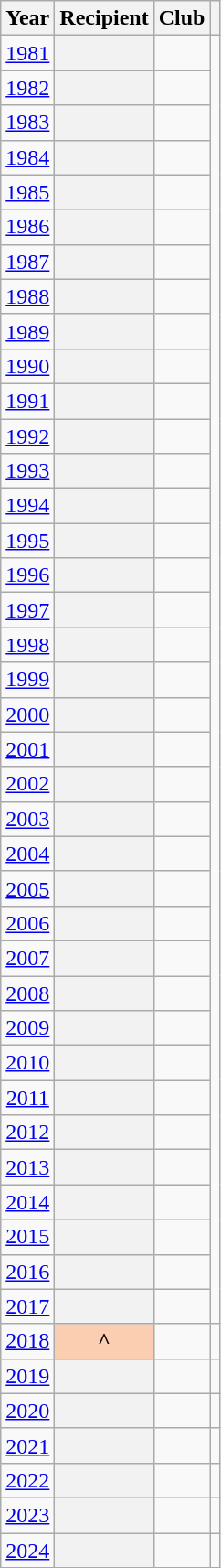<table class="wikitable sortable plainrowheaders" style="text-align:center;">
<tr>
<th scope=col>Year</th>
<th scope=col>Recipient</th>
<th scope=col>Club</th>
<th scope=col class="unsortable"></th>
</tr>
<tr>
<td><a href='#'>1981</a></td>
<th scope=row></th>
<td></td>
<td rowspan=37></td>
</tr>
<tr>
<td><a href='#'>1982</a></td>
<th scope=row></th>
<td></td>
</tr>
<tr>
<td><a href='#'>1983</a></td>
<th scope=row></th>
<td></td>
</tr>
<tr>
<td><a href='#'>1984</a></td>
<th scope=row></th>
<td></td>
</tr>
<tr>
<td><a href='#'>1985</a></td>
<th scope=row></th>
<td></td>
</tr>
<tr>
<td><a href='#'>1986</a></td>
<th scope=row></th>
<td></td>
</tr>
<tr>
<td><a href='#'>1987</a></td>
<th scope=row></th>
<td></td>
</tr>
<tr>
<td><a href='#'>1988</a></td>
<th scope=row></th>
<td></td>
</tr>
<tr>
<td><a href='#'>1989</a></td>
<th scope=row></th>
<td></td>
</tr>
<tr>
<td><a href='#'>1990</a></td>
<th scope=row></th>
<td></td>
</tr>
<tr>
<td><a href='#'>1991</a></td>
<th scope=row></th>
<td></td>
</tr>
<tr>
<td><a href='#'>1992</a></td>
<th scope=row></th>
<td></td>
</tr>
<tr>
<td><a href='#'>1993</a></td>
<th scope=row></th>
<td></td>
</tr>
<tr>
<td><a href='#'>1994</a></td>
<th scope=row></th>
<td></td>
</tr>
<tr>
<td><a href='#'>1995</a></td>
<th scope=row></th>
<td></td>
</tr>
<tr>
<td><a href='#'>1996</a></td>
<th scope=row></th>
<td></td>
</tr>
<tr>
<td><a href='#'>1997</a></td>
<th scope=row></th>
<td></td>
</tr>
<tr>
<td><a href='#'>1998</a></td>
<th scope=row></th>
<td></td>
</tr>
<tr>
<td><a href='#'>1999</a></td>
<th scope=row></th>
<td></td>
</tr>
<tr>
<td><a href='#'>2000</a></td>
<th scope=row></th>
<td></td>
</tr>
<tr>
<td><a href='#'>2001</a></td>
<th scope=row></th>
<td></td>
</tr>
<tr>
<td><a href='#'>2002</a></td>
<th scope=row></th>
<td></td>
</tr>
<tr>
<td><a href='#'>2003</a></td>
<th scope=row></th>
<td></td>
</tr>
<tr>
<td><a href='#'>2004</a></td>
<th scope=row></th>
<td></td>
</tr>
<tr>
<td><a href='#'>2005</a></td>
<th scope=row></th>
<td></td>
</tr>
<tr>
<td><a href='#'>2006</a></td>
<th scope=row></th>
<td></td>
</tr>
<tr>
<td><a href='#'>2007</a></td>
<th scope=row></th>
<td></td>
</tr>
<tr>
<td><a href='#'>2008</a></td>
<th scope=row></th>
<td></td>
</tr>
<tr>
<td><a href='#'>2009</a></td>
<th scope=row></th>
<td></td>
</tr>
<tr>
<td><a href='#'>2010</a></td>
<th scope=row></th>
<td></td>
</tr>
<tr>
<td><a href='#'>2011</a></td>
<th scope=row></th>
<td></td>
</tr>
<tr>
<td><a href='#'>2012</a></td>
<th scope=row></th>
<td></td>
</tr>
<tr>
<td><a href='#'>2013</a></td>
<th scope=row></th>
<td></td>
</tr>
<tr>
<td><a href='#'>2014</a></td>
<th scope=row></th>
<td></td>
</tr>
<tr>
<td><a href='#'>2015</a></td>
<th scope=row></th>
<td></td>
</tr>
<tr>
<td><a href='#'>2016</a></td>
<th scope=row></th>
<td></td>
</tr>
<tr>
<td><a href='#'>2017</a></td>
<th scope=row></th>
<td></td>
</tr>
<tr>
<td><a href='#'>2018</a></td>
<th scope=row style="background:#FBCEB1;">^</th>
<td></td>
<td></td>
</tr>
<tr>
<td><a href='#'>2019</a></td>
<th scope=row></th>
<td></td>
<td></td>
</tr>
<tr>
<td><a href='#'>2020</a></td>
<th scope=row></th>
<td></td>
<td></td>
</tr>
<tr>
<td><a href='#'>2021</a></td>
<th scope=row></th>
<td></td>
<td></td>
</tr>
<tr>
<td><a href='#'>2022</a></td>
<th scope=row></th>
<td></td>
<td></td>
</tr>
<tr>
<td><a href='#'>2023</a></td>
<th scope=row></th>
<td></td>
<td></td>
</tr>
<tr>
<td><a href='#'>2024</a></td>
<th scope=row></th>
<td></td>
<td></td>
</tr>
</table>
